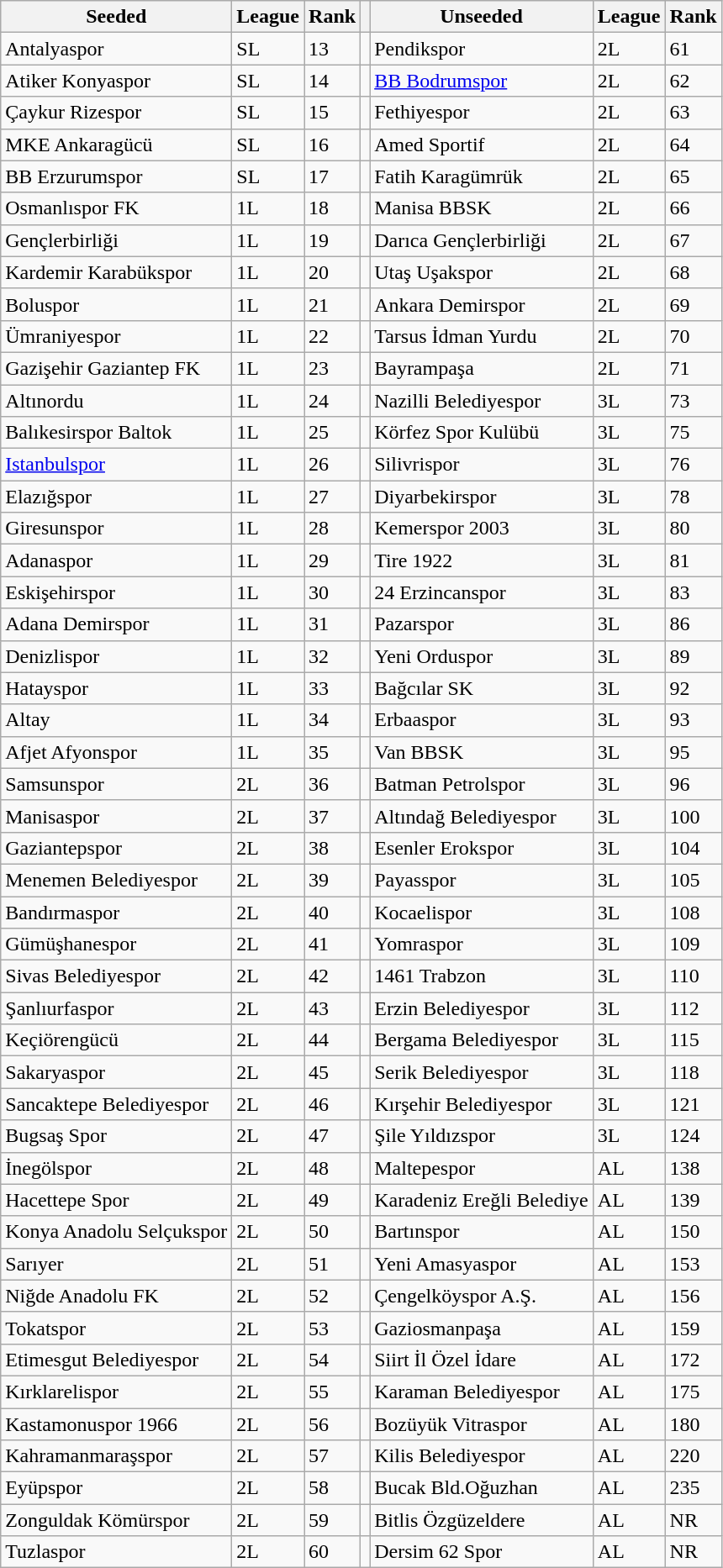<table class="wikitable">
<tr>
<th>Seeded</th>
<th>League</th>
<th>Rank</th>
<th></th>
<th>Unseeded</th>
<th>League</th>
<th>Rank</th>
</tr>
<tr>
<td>Antalyaspor</td>
<td>SL</td>
<td>13</td>
<td></td>
<td>Pendikspor</td>
<td>2L</td>
<td>61</td>
</tr>
<tr>
<td>Atiker Konyaspor</td>
<td>SL</td>
<td>14</td>
<td></td>
<td><a href='#'>BB Bodrumspor</a></td>
<td>2L</td>
<td>62</td>
</tr>
<tr>
<td>Çaykur Rizespor</td>
<td>SL</td>
<td>15</td>
<td></td>
<td>Fethiyespor</td>
<td>2L</td>
<td>63</td>
</tr>
<tr>
<td>MKE Ankaragücü</td>
<td>SL</td>
<td>16</td>
<td></td>
<td>Amed Sportif</td>
<td>2L</td>
<td>64</td>
</tr>
<tr>
<td>BB Erzurumspor</td>
<td>SL</td>
<td>17</td>
<td></td>
<td>Fatih Karagümrük</td>
<td>2L</td>
<td>65</td>
</tr>
<tr>
<td>Osmanlıspor FK</td>
<td>1L</td>
<td>18</td>
<td></td>
<td>Manisa BBSK</td>
<td>2L</td>
<td>66</td>
</tr>
<tr>
<td>Gençlerbirliği</td>
<td>1L</td>
<td>19</td>
<td></td>
<td>Darıca Gençlerbirliği</td>
<td>2L</td>
<td>67</td>
</tr>
<tr>
<td>Kardemir Karabükspor</td>
<td>1L</td>
<td>20</td>
<td></td>
<td>Utaş Uşakspor</td>
<td>2L</td>
<td>68</td>
</tr>
<tr>
<td>Boluspor</td>
<td>1L</td>
<td>21</td>
<td></td>
<td>Ankara Demirspor</td>
<td>2L</td>
<td>69</td>
</tr>
<tr>
<td>Ümraniyespor</td>
<td>1L</td>
<td>22</td>
<td></td>
<td>Tarsus İdman Yurdu</td>
<td>2L</td>
<td>70</td>
</tr>
<tr>
<td>Gazişehir Gaziantep FK</td>
<td>1L</td>
<td>23</td>
<td></td>
<td>Bayrampaşa</td>
<td>2L</td>
<td>71</td>
</tr>
<tr>
<td>Altınordu</td>
<td>1L</td>
<td>24</td>
<td></td>
<td>Nazilli Belediyespor</td>
<td>3L</td>
<td>73</td>
</tr>
<tr>
<td>Balıkesirspor Baltok</td>
<td>1L</td>
<td>25</td>
<td></td>
<td>Körfez Spor Kulübü</td>
<td>3L</td>
<td>75</td>
</tr>
<tr>
<td><a href='#'>Istanbulspor</a></td>
<td>1L</td>
<td>26</td>
<td></td>
<td>Silivrispor</td>
<td>3L</td>
<td>76</td>
</tr>
<tr>
<td>Elazığspor</td>
<td>1L</td>
<td>27</td>
<td></td>
<td>Diyarbekirspor</td>
<td>3L</td>
<td>78</td>
</tr>
<tr>
<td>Giresunspor</td>
<td>1L</td>
<td>28</td>
<td></td>
<td>Kemerspor 2003</td>
<td>3L</td>
<td>80</td>
</tr>
<tr>
<td>Adanaspor</td>
<td>1L</td>
<td>29</td>
<td></td>
<td>Tire 1922</td>
<td>3L</td>
<td>81</td>
</tr>
<tr>
<td>Eskişehirspor</td>
<td>1L</td>
<td>30</td>
<td></td>
<td>24 Erzincanspor</td>
<td>3L</td>
<td>83</td>
</tr>
<tr>
<td>Adana Demirspor</td>
<td>1L</td>
<td>31</td>
<td></td>
<td>Pazarspor</td>
<td>3L</td>
<td>86</td>
</tr>
<tr>
<td>Denizlispor</td>
<td>1L</td>
<td>32</td>
<td></td>
<td>Yeni Orduspor</td>
<td>3L</td>
<td>89</td>
</tr>
<tr>
<td>Hatayspor</td>
<td>1L</td>
<td>33</td>
<td></td>
<td>Bağcılar SK</td>
<td>3L</td>
<td>92</td>
</tr>
<tr>
<td>Altay</td>
<td>1L</td>
<td>34</td>
<td></td>
<td>Erbaaspor</td>
<td>3L</td>
<td>93</td>
</tr>
<tr>
<td>Afjet Afyonspor</td>
<td>1L</td>
<td>35</td>
<td></td>
<td>Van BBSK</td>
<td>3L</td>
<td>95</td>
</tr>
<tr>
<td>Samsunspor</td>
<td>2L</td>
<td>36</td>
<td></td>
<td>Batman Petrolspor</td>
<td>3L</td>
<td>96</td>
</tr>
<tr>
<td>Manisaspor</td>
<td>2L</td>
<td>37</td>
<td></td>
<td>Altındağ Belediyespor</td>
<td>3L</td>
<td>100</td>
</tr>
<tr>
<td>Gaziantepspor</td>
<td>2L</td>
<td>38</td>
<td></td>
<td>Esenler Erokspor</td>
<td>3L</td>
<td>104</td>
</tr>
<tr>
<td>Menemen Belediyespor</td>
<td>2L</td>
<td>39</td>
<td></td>
<td>Payasspor</td>
<td>3L</td>
<td>105</td>
</tr>
<tr>
<td>Bandırmaspor</td>
<td>2L</td>
<td>40</td>
<td></td>
<td>Kocaelispor</td>
<td>3L</td>
<td>108</td>
</tr>
<tr>
<td>Gümüşhanespor</td>
<td>2L</td>
<td>41</td>
<td></td>
<td>Yomraspor</td>
<td>3L</td>
<td>109</td>
</tr>
<tr>
<td>Sivas Belediyespor</td>
<td>2L</td>
<td>42</td>
<td></td>
<td>1461 Trabzon</td>
<td>3L</td>
<td>110</td>
</tr>
<tr>
<td>Şanlıurfaspor</td>
<td>2L</td>
<td>43</td>
<td></td>
<td>Erzin Belediyespor</td>
<td>3L</td>
<td>112</td>
</tr>
<tr>
<td>Keçiörengücü</td>
<td>2L</td>
<td>44</td>
<td></td>
<td>Bergama Belediyespor</td>
<td>3L</td>
<td>115</td>
</tr>
<tr>
<td>Sakaryaspor</td>
<td>2L</td>
<td>45</td>
<td></td>
<td>Serik Belediyespor</td>
<td>3L</td>
<td>118</td>
</tr>
<tr>
<td>Sancaktepe Belediyespor</td>
<td>2L</td>
<td>46</td>
<td></td>
<td>Kırşehir Belediyespor</td>
<td>3L</td>
<td>121</td>
</tr>
<tr>
<td>Bugsaş Spor</td>
<td>2L</td>
<td>47</td>
<td></td>
<td>Şile Yıldızspor</td>
<td>3L</td>
<td>124</td>
</tr>
<tr>
<td>İnegölspor</td>
<td>2L</td>
<td>48</td>
<td></td>
<td>Maltepespor</td>
<td>AL</td>
<td>138</td>
</tr>
<tr>
<td>Hacettepe Spor</td>
<td>2L</td>
<td>49</td>
<td></td>
<td>Karadeniz Ereğli Belediye</td>
<td>AL</td>
<td>139</td>
</tr>
<tr>
<td>Konya Anadolu Selçukspor</td>
<td>2L</td>
<td>50</td>
<td></td>
<td>Bartınspor</td>
<td>AL</td>
<td>150</td>
</tr>
<tr>
<td>Sarıyer</td>
<td>2L</td>
<td>51</td>
<td></td>
<td>Yeni Amasyaspor</td>
<td>AL</td>
<td>153</td>
</tr>
<tr>
<td>Niğde Anadolu FK</td>
<td>2L</td>
<td>52</td>
<td></td>
<td>Çengelköyspor A.Ş.</td>
<td>AL</td>
<td>156</td>
</tr>
<tr>
<td>Tokatspor</td>
<td>2L</td>
<td>53</td>
<td></td>
<td>Gaziosmanpaşa</td>
<td>AL</td>
<td>159</td>
</tr>
<tr>
<td>Etimesgut Belediyespor</td>
<td>2L</td>
<td>54</td>
<td></td>
<td>Siirt İl Özel İdare</td>
<td>AL</td>
<td>172</td>
</tr>
<tr>
<td>Kırklarelispor</td>
<td>2L</td>
<td>55</td>
<td></td>
<td>Karaman Belediyespor</td>
<td>AL</td>
<td>175</td>
</tr>
<tr>
<td>Kastamonuspor 1966</td>
<td>2L</td>
<td>56</td>
<td></td>
<td>Bozüyük Vitraspor</td>
<td>AL</td>
<td>180</td>
</tr>
<tr>
<td>Kahramanmaraşspor</td>
<td>2L</td>
<td>57</td>
<td></td>
<td>Kilis Belediyespor</td>
<td>AL</td>
<td>220</td>
</tr>
<tr>
<td>Eyüpspor</td>
<td>2L</td>
<td>58</td>
<td></td>
<td>Bucak Bld.Oğuzhan</td>
<td>AL</td>
<td>235</td>
</tr>
<tr>
<td>Zonguldak Kömürspor</td>
<td>2L</td>
<td>59</td>
<td></td>
<td>Bitlis Özgüzeldere</td>
<td>AL</td>
<td>NR</td>
</tr>
<tr>
<td>Tuzlaspor</td>
<td>2L</td>
<td>60</td>
<td></td>
<td>Dersim 62 Spor</td>
<td>AL</td>
<td>NR</td>
</tr>
</table>
